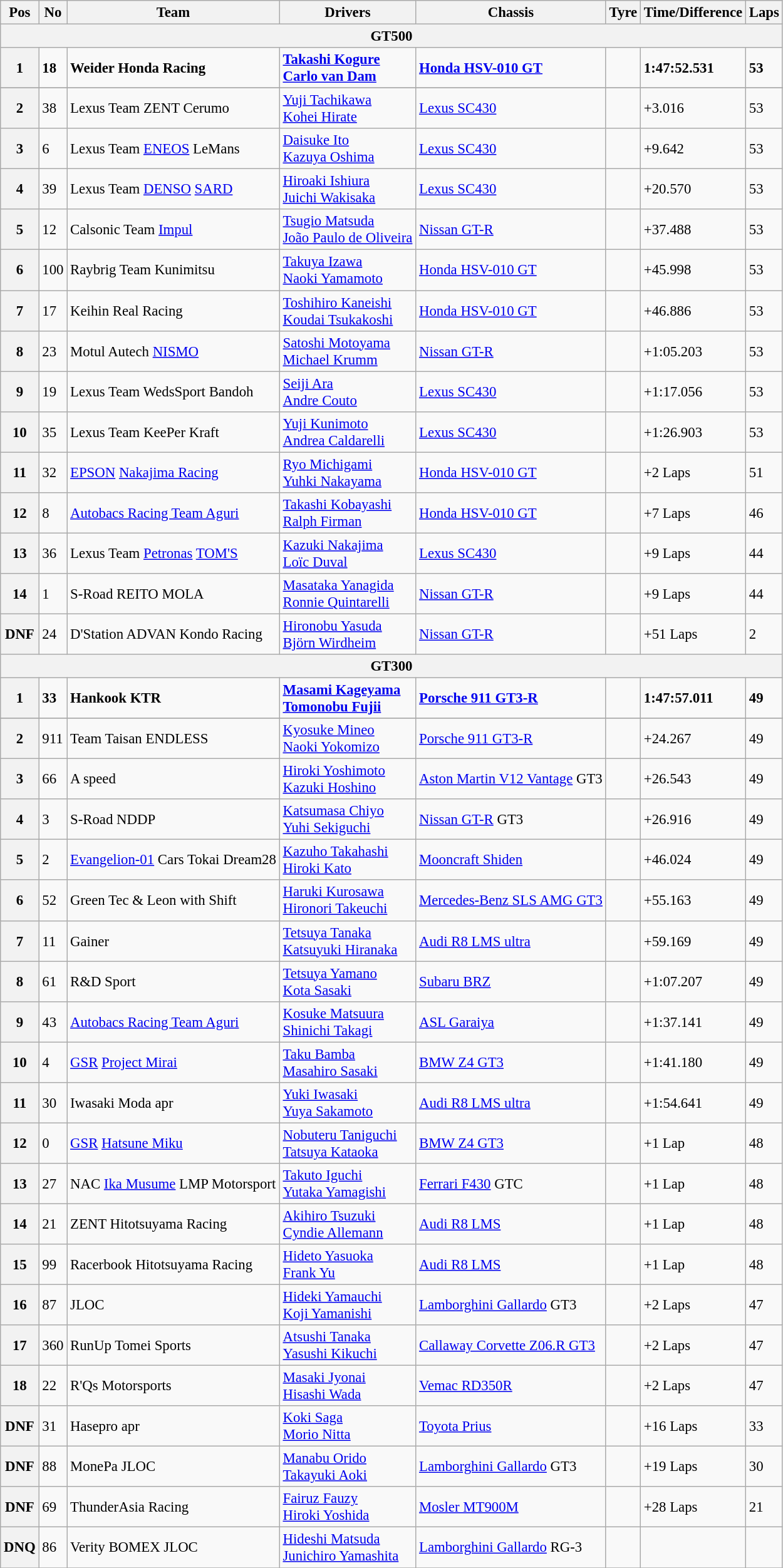<table class="wikitable" style="font-size: 95%;">
<tr>
<th>Pos</th>
<th>No</th>
<th>Team</th>
<th>Drivers</th>
<th>Chassis</th>
<th>Tyre</th>
<th>Time/Difference</th>
<th>Laps</th>
</tr>
<tr>
<th colspan=8><strong>GT500</strong></th>
</tr>
<tr style="font-weight:bold">
<th>1</th>
<td>18</td>
<td>Weider Honda Racing</td>
<td> <a href='#'>Takashi Kogure</a><br> <a href='#'>Carlo van Dam</a></td>
<td><a href='#'>Honda HSV-010 GT</a></td>
<td></td>
<td>1:47:52.531</td>
<td>53</td>
</tr>
<tr style="font-weight:bold">
</tr>
<tr>
<th>2</th>
<td>38</td>
<td>Lexus Team ZENT Cerumo</td>
<td> <a href='#'>Yuji Tachikawa</a><br> <a href='#'>Kohei Hirate</a></td>
<td><a href='#'>Lexus SC430</a></td>
<td></td>
<td>+3.016</td>
<td>53</td>
</tr>
<tr>
<th>3</th>
<td>6</td>
<td>Lexus Team <a href='#'>ENEOS</a> LeMans</td>
<td> <a href='#'>Daisuke Ito</a><br> <a href='#'>Kazuya Oshima</a></td>
<td><a href='#'>Lexus SC430</a></td>
<td></td>
<td>+9.642</td>
<td>53</td>
</tr>
<tr>
<th>4</th>
<td>39</td>
<td>Lexus Team <a href='#'>DENSO</a> <a href='#'>SARD</a></td>
<td> <a href='#'>Hiroaki Ishiura</a><br> <a href='#'>Juichi Wakisaka</a></td>
<td><a href='#'>Lexus SC430</a></td>
<td></td>
<td>+20.570</td>
<td>53</td>
</tr>
<tr>
<th>5</th>
<td>12</td>
<td>Calsonic Team <a href='#'>Impul</a></td>
<td> <a href='#'>Tsugio Matsuda</a><br> <a href='#'>João Paulo de Oliveira</a></td>
<td><a href='#'>Nissan GT-R</a></td>
<td></td>
<td>+37.488</td>
<td>53</td>
</tr>
<tr>
<th>6</th>
<td>100</td>
<td>Raybrig Team Kunimitsu</td>
<td> <a href='#'>Takuya Izawa</a><br> <a href='#'>Naoki Yamamoto</a></td>
<td><a href='#'>Honda HSV-010 GT</a></td>
<td></td>
<td>+45.998</td>
<td>53</td>
</tr>
<tr>
<th>7</th>
<td>17</td>
<td>Keihin Real Racing</td>
<td> <a href='#'>Toshihiro Kaneishi</a><br> <a href='#'>Koudai Tsukakoshi</a></td>
<td><a href='#'>Honda HSV-010 GT</a></td>
<td></td>
<td>+46.886</td>
<td>53</td>
</tr>
<tr>
<th>8</th>
<td>23</td>
<td>Motul Autech <a href='#'>NISMO</a></td>
<td> <a href='#'>Satoshi Motoyama</a><br> <a href='#'>Michael Krumm</a></td>
<td><a href='#'>Nissan GT-R</a></td>
<td></td>
<td>+1:05.203</td>
<td>53</td>
</tr>
<tr>
<th>9</th>
<td>19</td>
<td>Lexus Team WedsSport Bandoh</td>
<td> <a href='#'>Seiji Ara</a><br> <a href='#'>Andre Couto</a></td>
<td><a href='#'>Lexus SC430</a></td>
<td></td>
<td>+1:17.056</td>
<td>53</td>
</tr>
<tr>
<th>10</th>
<td>35</td>
<td>Lexus Team KeePer Kraft</td>
<td> <a href='#'>Yuji Kunimoto</a><br> <a href='#'>Andrea Caldarelli</a></td>
<td><a href='#'>Lexus SC430</a></td>
<td></td>
<td>+1:26.903</td>
<td>53</td>
</tr>
<tr>
<th>11</th>
<td>32</td>
<td><a href='#'>EPSON</a> <a href='#'>Nakajima Racing</a></td>
<td> <a href='#'>Ryo Michigami</a><br> <a href='#'>Yuhki Nakayama</a></td>
<td><a href='#'>Honda HSV-010 GT</a></td>
<td></td>
<td>+2 Laps</td>
<td>51</td>
</tr>
<tr>
<th>12</th>
<td>8</td>
<td><a href='#'>Autobacs Racing Team Aguri</a></td>
<td> <a href='#'>Takashi Kobayashi</a><br> <a href='#'>Ralph Firman</a></td>
<td><a href='#'>Honda HSV-010 GT</a></td>
<td></td>
<td>+7 Laps</td>
<td>46</td>
</tr>
<tr>
<th>13</th>
<td>36</td>
<td>Lexus Team <a href='#'>Petronas</a> <a href='#'>TOM'S</a></td>
<td> <a href='#'>Kazuki Nakajima</a><br> <a href='#'>Loïc Duval</a></td>
<td><a href='#'>Lexus SC430</a></td>
<td></td>
<td>+9 Laps</td>
<td>44</td>
</tr>
<tr>
<th>14</th>
<td>1</td>
<td>S-Road REITO MOLA</td>
<td> <a href='#'>Masataka Yanagida</a><br> <a href='#'>Ronnie Quintarelli</a></td>
<td><a href='#'>Nissan GT-R</a></td>
<td></td>
<td>+9 Laps</td>
<td>44</td>
</tr>
<tr>
<th>DNF</th>
<td>24</td>
<td>D'Station ADVAN Kondo Racing</td>
<td> <a href='#'>Hironobu Yasuda</a><br> <a href='#'>Björn Wirdheim</a></td>
<td><a href='#'>Nissan GT-R</a></td>
<td></td>
<td>+51 Laps</td>
<td>2</td>
</tr>
<tr>
<th colspan=8><strong>GT300</strong></th>
</tr>
<tr style="font-weight:bold">
<th>1</th>
<td>33</td>
<td>Hankook KTR</td>
<td> <a href='#'>Masami Kageyama</a><br> <a href='#'>Tomonobu Fujii</a></td>
<td><a href='#'>Porsche 911 GT3-R</a></td>
<td></td>
<td>1:47:57.011</td>
<td>49</td>
</tr>
<tr style="font-weight:bold">
</tr>
<tr>
<th>2</th>
<td>911</td>
<td>Team Taisan ENDLESS</td>
<td> <a href='#'>Kyosuke Mineo</a><br> <a href='#'>Naoki Yokomizo</a></td>
<td><a href='#'>Porsche 911 GT3-R</a></td>
<td></td>
<td>+24.267</td>
<td>49</td>
</tr>
<tr>
<th>3</th>
<td>66</td>
<td>A speed</td>
<td> <a href='#'>Hiroki Yoshimoto</a><br> <a href='#'>Kazuki Hoshino</a></td>
<td><a href='#'>Aston Martin V12 Vantage</a> GT3</td>
<td></td>
<td>+26.543</td>
<td>49</td>
</tr>
<tr>
<th>4</th>
<td>3</td>
<td>S-Road NDDP</td>
<td> <a href='#'>Katsumasa Chiyo</a><br> <a href='#'>Yuhi Sekiguchi</a></td>
<td><a href='#'>Nissan GT-R</a> GT3</td>
<td></td>
<td>+26.916</td>
<td>49</td>
</tr>
<tr>
<th>5</th>
<td>2</td>
<td><a href='#'>Evangelion-01</a> Cars Tokai Dream28</td>
<td> <a href='#'>Kazuho Takahashi</a><br> <a href='#'>Hiroki Kato</a></td>
<td><a href='#'>Mooncraft Shiden</a></td>
<td></td>
<td>+46.024</td>
<td>49</td>
</tr>
<tr>
<th>6</th>
<td>52</td>
<td>Green Tec & Leon with Shift</td>
<td> <a href='#'>Haruki Kurosawa</a><br> <a href='#'>Hironori Takeuchi</a></td>
<td><a href='#'>Mercedes-Benz SLS AMG GT3</a></td>
<td></td>
<td>+55.163</td>
<td>49</td>
</tr>
<tr>
<th>7</th>
<td>11</td>
<td>Gainer</td>
<td> <a href='#'>Tetsuya Tanaka</a><br> <a href='#'>Katsuyuki Hiranaka</a></td>
<td><a href='#'>Audi R8 LMS ultra</a></td>
<td></td>
<td>+59.169</td>
<td>49</td>
</tr>
<tr>
<th>8</th>
<td>61</td>
<td>R&D Sport</td>
<td> <a href='#'>Tetsuya Yamano</a><br> <a href='#'>Kota Sasaki</a></td>
<td><a href='#'>Subaru BRZ</a></td>
<td></td>
<td>+1:07.207</td>
<td>49</td>
</tr>
<tr>
<th>9</th>
<td>43</td>
<td><a href='#'>Autobacs Racing Team Aguri</a></td>
<td> <a href='#'>Kosuke Matsuura</a><br> <a href='#'>Shinichi Takagi</a></td>
<td><a href='#'>ASL Garaiya</a></td>
<td></td>
<td>+1:37.141</td>
<td>49</td>
</tr>
<tr>
<th>10</th>
<td>4</td>
<td><a href='#'>GSR</a> <a href='#'>Project Mirai</a></td>
<td> <a href='#'>Taku Bamba</a><br> <a href='#'>Masahiro Sasaki</a></td>
<td><a href='#'>BMW Z4 GT3</a></td>
<td></td>
<td>+1:41.180</td>
<td>49</td>
</tr>
<tr>
<th>11</th>
<td>30</td>
<td>Iwasaki Moda apr</td>
<td> <a href='#'>Yuki Iwasaki</a><br> <a href='#'>Yuya Sakamoto</a></td>
<td><a href='#'>Audi R8 LMS ultra</a></td>
<td></td>
<td>+1:54.641</td>
<td>49</td>
</tr>
<tr>
<th>12</th>
<td>0</td>
<td><a href='#'>GSR</a> <a href='#'>Hatsune Miku</a></td>
<td> <a href='#'>Nobuteru Taniguchi</a><br> <a href='#'>Tatsuya Kataoka</a></td>
<td><a href='#'>BMW Z4 GT3</a></td>
<td></td>
<td>+1 Lap</td>
<td>48</td>
</tr>
<tr>
<th>13</th>
<td>27</td>
<td>NAC <a href='#'>Ika Musume</a> LMP Motorsport</td>
<td> <a href='#'>Takuto Iguchi</a><br> <a href='#'>Yutaka Yamagishi</a></td>
<td><a href='#'>Ferrari F430</a> GTC</td>
<td></td>
<td>+1 Lap</td>
<td>48</td>
</tr>
<tr>
<th>14</th>
<td>21</td>
<td>ZENT Hitotsuyama Racing</td>
<td> <a href='#'>Akihiro Tsuzuki</a><br> <a href='#'>Cyndie Allemann</a></td>
<td><a href='#'>Audi R8 LMS</a></td>
<td></td>
<td>+1 Lap</td>
<td>48</td>
</tr>
<tr>
<th>15</th>
<td>99</td>
<td>Racerbook Hitotsuyama Racing</td>
<td> <a href='#'>Hideto Yasuoka</a><br> <a href='#'>Frank Yu</a></td>
<td><a href='#'>Audi R8 LMS</a></td>
<td></td>
<td>+1 Lap</td>
<td>48</td>
</tr>
<tr>
<th>16</th>
<td>87</td>
<td>JLOC</td>
<td> <a href='#'>Hideki Yamauchi</a><br> <a href='#'>Koji Yamanishi</a></td>
<td><a href='#'>Lamborghini Gallardo</a> GT3</td>
<td></td>
<td>+2 Laps</td>
<td>47</td>
</tr>
<tr>
<th>17</th>
<td>360</td>
<td>RunUp Tomei Sports</td>
<td> <a href='#'>Atsushi Tanaka</a><br> <a href='#'>Yasushi Kikuchi</a></td>
<td><a href='#'>Callaway Corvette Z06.R GT3</a></td>
<td></td>
<td>+2 Laps</td>
<td>47</td>
</tr>
<tr>
<th>18</th>
<td>22</td>
<td>R'Qs Motorsports</td>
<td> <a href='#'>Masaki Jyonai</a><br> <a href='#'>Hisashi Wada</a></td>
<td><a href='#'>Vemac RD350R</a></td>
<td></td>
<td>+2 Laps</td>
<td>47</td>
</tr>
<tr>
<th>DNF</th>
<td>31</td>
<td>Hasepro apr</td>
<td> <a href='#'>Koki Saga</a><br> <a href='#'>Morio Nitta</a></td>
<td><a href='#'>Toyota Prius</a></td>
<td></td>
<td>+16 Laps</td>
<td>33</td>
</tr>
<tr>
<th>DNF</th>
<td>88</td>
<td>MonePa JLOC</td>
<td> <a href='#'>Manabu Orido</a><br> <a href='#'>Takayuki Aoki</a></td>
<td><a href='#'>Lamborghini Gallardo</a> GT3</td>
<td></td>
<td>+19 Laps</td>
<td>30</td>
</tr>
<tr>
<th>DNF</th>
<td>69</td>
<td>ThunderAsia Racing</td>
<td> <a href='#'>Fairuz Fauzy</a><br> <a href='#'>Hiroki Yoshida</a></td>
<td><a href='#'>Mosler MT900M</a></td>
<td></td>
<td>+28 Laps</td>
<td>21</td>
</tr>
<tr>
<th>DNQ</th>
<td>86</td>
<td>Verity BOMEX JLOC</td>
<td> <a href='#'>Hideshi Matsuda</a><br> <a href='#'>Junichiro Yamashita</a></td>
<td><a href='#'>Lamborghini Gallardo</a> RG-3</td>
<td></td>
<td></td>
<td></td>
</tr>
<tr>
</tr>
</table>
